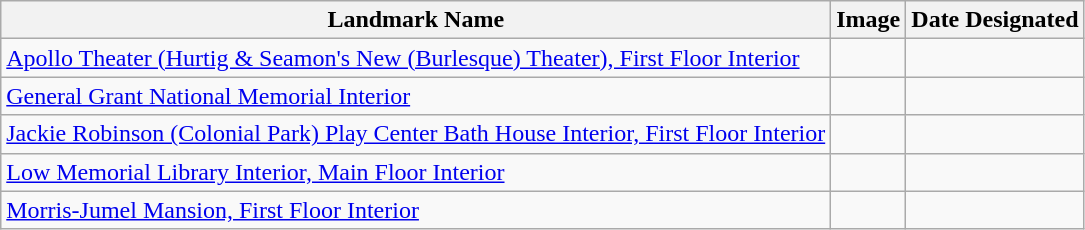<table class="wikitable sortable">
<tr>
<th>Landmark Name</th>
<th>Image</th>
<th>Date Designated</th>
</tr>
<tr>
<td><a href='#'>Apollo Theater (Hurtig & Seamon's New (Burlesque) Theater), First Floor Interior</a></td>
<td></td>
<td> </td>
</tr>
<tr>
<td><a href='#'>General Grant National Memorial Interior</a></td>
<td></td>
<td> </td>
</tr>
<tr>
<td><a href='#'>Jackie Robinson (Colonial Park) Play Center Bath House Interior, First Floor Interior</a></td>
<td></td>
<td> </td>
</tr>
<tr>
<td><a href='#'>Low Memorial Library Interior, Main Floor Interior</a></td>
<td></td>
<td> </td>
</tr>
<tr>
<td><a href='#'>Morris-Jumel Mansion, First Floor Interior</a></td>
<td></td>
<td> </td>
</tr>
</table>
